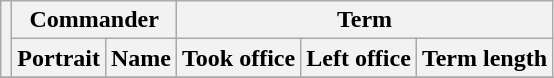<table class="wikitable sortable" style="text-align:center;">
<tr>
<th rowspan=2></th>
<th colspan=2>Commander</th>
<th colspan=3>Term</th>
</tr>
<tr>
<th>Portrait</th>
<th>Name</th>
<th>Took office</th>
<th>Left office</th>
<th>Term length</th>
</tr>
<tr>
</tr>
</table>
